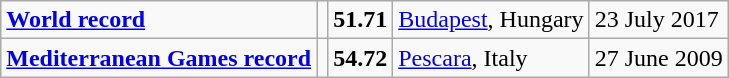<table class="wikitable">
<tr>
<td><strong><a href='#'>World record</a></strong></td>
<td></td>
<td><strong>51.71</strong></td>
<td><a href='#'>Budapest</a>, Hungary</td>
<td>23 July 2017</td>
</tr>
<tr>
<td><strong><a href='#'>Mediterranean Games record</a></strong></td>
<td></td>
<td><strong>54.72</strong></td>
<td><a href='#'>Pescara</a>, Italy</td>
<td>27 June 2009</td>
</tr>
</table>
